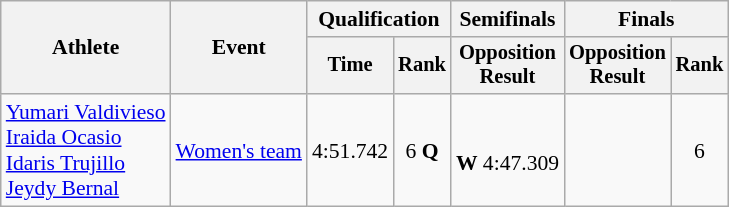<table class=wikitable style="font-size:90%;">
<tr>
<th rowspan=2>Athlete</th>
<th rowspan=2>Event</th>
<th colspan=2>Qualification</th>
<th>Semifinals</th>
<th colspan=2>Finals</th>
</tr>
<tr style="font-size:95%">
<th>Time</th>
<th>Rank</th>
<th>Opposition<br>Result</th>
<th>Opposition<br>Result</th>
<th>Rank</th>
</tr>
<tr align=center>
<td align=left><a href='#'>Yumari Valdivieso</a><br><a href='#'>Iraida Ocasio</a><br><a href='#'>Idaris Trujillo</a><br><a href='#'>Jeydy Bernal</a></td>
<td align=left><a href='#'>Women's team</a></td>
<td>4:51.742</td>
<td>6 <strong>Q</strong></td>
<td><br><strong>W</strong> 4:47.309</td>
<td></td>
<td>6</td>
</tr>
</table>
